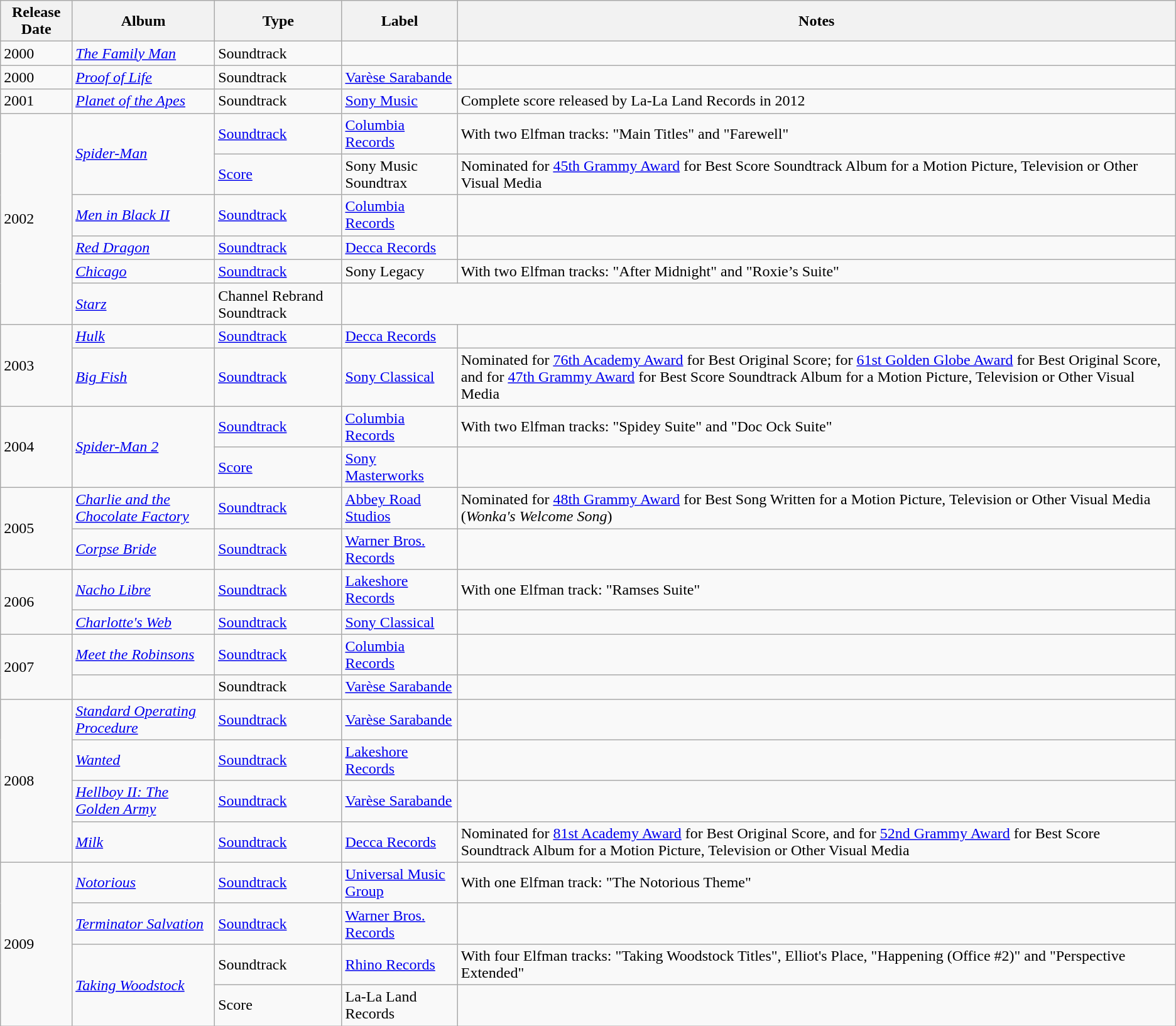<table class="wikitable sortable">
<tr>
<th>Release Date</th>
<th>Album</th>
<th>Type</th>
<th>Label</th>
<th>Notes</th>
</tr>
<tr>
<td rowspan="1">2000</td>
<td><em><a href='#'>The Family Man</a></em></td>
<td>Soundtrack</td>
<td></td>
<td></td>
</tr>
<tr>
<td rowspan="1">2000</td>
<td><em><a href='#'>Proof of Life</a></em></td>
<td>Soundtrack</td>
<td><a href='#'>Varèse Sarabande</a></td>
<td></td>
</tr>
<tr>
<td rowspan="1">2001</td>
<td><em><a href='#'>Planet of the Apes</a></em></td>
<td>Soundtrack</td>
<td><a href='#'>Sony Music</a></td>
<td>Complete score released by La-La Land Records in 2012</td>
</tr>
<tr>
<td rowspan="6">2002</td>
<td rowspan="2"><em><a href='#'>Spider-Man</a></em></td>
<td><a href='#'>Soundtrack</a></td>
<td><a href='#'>Columbia Records</a></td>
<td>With two Elfman tracks: "Main Titles" and "Farewell"</td>
</tr>
<tr>
<td><a href='#'>Score</a></td>
<td>Sony Music Soundtrax</td>
<td>Nominated for <a href='#'>45th Grammy Award</a> for Best Score Soundtrack Album for a Motion Picture, Television or Other Visual Media</td>
</tr>
<tr>
<td><em><a href='#'>Men in Black II</a></em></td>
<td><a href='#'>Soundtrack</a></td>
<td><a href='#'>Columbia Records</a></td>
<td></td>
</tr>
<tr>
<td><em><a href='#'>Red Dragon</a></em></td>
<td><a href='#'>Soundtrack</a></td>
<td><a href='#'>Decca Records</a></td>
<td></td>
</tr>
<tr>
<td><em><a href='#'>Chicago</a></em></td>
<td><a href='#'>Soundtrack</a></td>
<td>Sony Legacy</td>
<td>With two Elfman tracks: "After Midnight" and "Roxie’s Suite"</td>
</tr>
<tr>
<td><em><a href='#'>Starz</a></em></td>
<td>Channel Rebrand Soundtrack</td>
</tr>
<tr>
<td rowspan="2">2003</td>
<td><em><a href='#'>Hulk</a></em></td>
<td><a href='#'>Soundtrack</a></td>
<td><a href='#'>Decca Records</a></td>
<td></td>
</tr>
<tr>
<td><em><a href='#'>Big Fish</a></em></td>
<td><a href='#'>Soundtrack</a></td>
<td><a href='#'>Sony Classical</a></td>
<td>Nominated for <a href='#'>76th Academy Award</a> for Best Original Score; for <a href='#'>61st Golden Globe Award</a> for Best Original Score, and for <a href='#'>47th Grammy Award</a> for Best Score Soundtrack Album for a Motion Picture, Television or Other Visual Media</td>
</tr>
<tr>
<td rowspan="2">2004</td>
<td rowspan="2"><em><a href='#'>Spider-Man 2</a></em></td>
<td><a href='#'>Soundtrack</a></td>
<td><a href='#'>Columbia Records</a></td>
<td>With two Elfman tracks: "Spidey Suite" and "Doc Ock Suite"</td>
</tr>
<tr>
<td><a href='#'>Score</a></td>
<td><a href='#'>Sony Masterworks</a></td>
<td></td>
</tr>
<tr>
<td rowspan="2">2005</td>
<td><em><a href='#'>Charlie and the Chocolate Factory</a></em></td>
<td><a href='#'>Soundtrack</a></td>
<td><a href='#'>Abbey Road Studios</a></td>
<td>Nominated for <a href='#'>48th Grammy Award</a> for Best Song Written for a Motion Picture, Television or Other Visual Media (<em>Wonka's Welcome Song</em>)</td>
</tr>
<tr>
<td><em><a href='#'>Corpse Bride</a></em></td>
<td><a href='#'>Soundtrack</a></td>
<td><a href='#'>Warner Bros. Records</a></td>
<td></td>
</tr>
<tr>
<td rowspan="2">2006</td>
<td><em><a href='#'>Nacho Libre</a></em></td>
<td><a href='#'>Soundtrack</a></td>
<td><a href='#'>Lakeshore Records</a></td>
<td>With one Elfman track: "Ramses Suite"</td>
</tr>
<tr>
<td><em><a href='#'>Charlotte's Web</a></em></td>
<td><a href='#'>Soundtrack</a></td>
<td><a href='#'>Sony Classical</a></td>
<td></td>
</tr>
<tr>
<td rowspan="2">2007</td>
<td><em><a href='#'>Meet the Robinsons</a></em></td>
<td><a href='#'>Soundtrack</a></td>
<td><a href='#'>Columbia Records</a></td>
<td></td>
</tr>
<tr>
<td><em></em></td>
<td>Soundtrack</td>
<td><a href='#'>Varèse Sarabande</a></td>
<td></td>
</tr>
<tr>
<td rowspan="4">2008</td>
<td><em><a href='#'>Standard Operating Procedure</a></em></td>
<td><a href='#'>Soundtrack</a></td>
<td><a href='#'>Varèse Sarabande</a></td>
<td></td>
</tr>
<tr>
<td><em><a href='#'>Wanted</a></em></td>
<td><a href='#'>Soundtrack</a></td>
<td><a href='#'>Lakeshore Records</a></td>
<td></td>
</tr>
<tr>
<td><em><a href='#'>Hellboy II: The Golden Army</a></em></td>
<td><a href='#'>Soundtrack</a></td>
<td><a href='#'>Varèse Sarabande</a></td>
<td></td>
</tr>
<tr>
<td><em><a href='#'>Milk</a></em></td>
<td><a href='#'>Soundtrack</a></td>
<td><a href='#'>Decca Records</a></td>
<td>Nominated for <a href='#'>81st Academy Award</a> for Best Original Score, and for <a href='#'>52nd Grammy Award</a> for Best Score Soundtrack Album for a Motion Picture, Television or Other Visual Media</td>
</tr>
<tr>
<td rowspan="4">2009</td>
<td><em><a href='#'>Notorious</a></em></td>
<td><a href='#'>Soundtrack</a></td>
<td><a href='#'>Universal Music Group</a></td>
<td>With one Elfman track: "The Notorious Theme"</td>
</tr>
<tr>
<td><em><a href='#'>Terminator Salvation</a></em></td>
<td><a href='#'>Soundtrack</a></td>
<td><a href='#'>Warner Bros. Records</a></td>
<td></td>
</tr>
<tr>
<td rowspan="2"><em><a href='#'>Taking Woodstock</a></em></td>
<td>Soundtrack</td>
<td><a href='#'>Rhino Records</a></td>
<td>With four Elfman tracks: "Taking Woodstock Titles", Elliot's Place, "Happening (Office #2)" and "Perspective Extended"</td>
</tr>
<tr>
<td>Score</td>
<td>La-La Land Records</td>
<td></td>
</tr>
</table>
